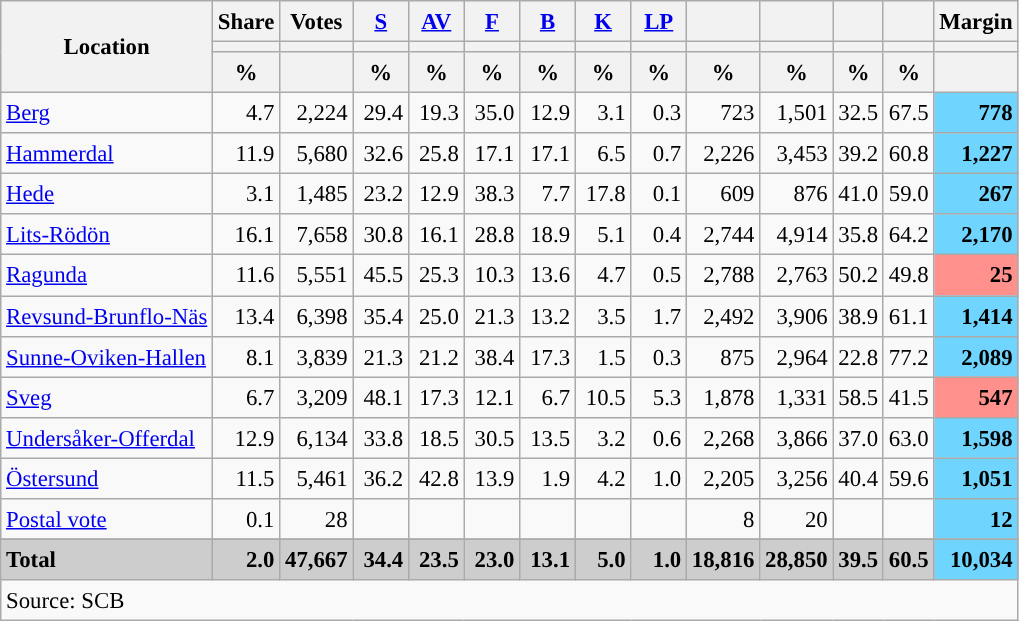<table class="wikitable sortable" style="text-align:right; font-size:95%; line-height:20px;">
<tr>
<th rowspan="3">Location</th>
<th>Share</th>
<th>Votes</th>
<th width="30px" class="unsortable"><a href='#'>S</a></th>
<th width="30px" class="unsortable"><a href='#'>AV</a></th>
<th width="30px" class="unsortable"><a href='#'>F</a></th>
<th width="30px" class="unsortable"><a href='#'>B</a></th>
<th width="30px" class="unsortable"><a href='#'>K</a></th>
<th width="30px" class="unsortable"><a href='#'>LP</a></th>
<th></th>
<th></th>
<th></th>
<th></th>
<th>Margin</th>
</tr>
<tr>
<th></th>
<th></th>
<th style="background:"></th>
<th style="background:"></th>
<th style="background:"></th>
<th style="background:"></th>
<th style="background:"></th>
<th style="background:"></th>
<th style="background:"></th>
<th style="background:"></th>
<th style="background:"></th>
<th style="background:"></th>
<th></th>
</tr>
<tr>
<th data-sort-type="number">%</th>
<th></th>
<th data-sort-type="number">%</th>
<th data-sort-type="number">%</th>
<th data-sort-type="number">%</th>
<th data-sort-type="number">%</th>
<th data-sort-type="number">%</th>
<th data-sort-type="number">%</th>
<th data-sort-type="number">%</th>
<th data-sort-type="number">%</th>
<th data-sort-type="number">%</th>
<th data-sort-type="number">%</th>
<th></th>
</tr>
<tr>
<td align=left><a href='#'>Berg</a></td>
<td>4.7</td>
<td>2,224</td>
<td>29.4</td>
<td>19.3</td>
<td>35.0</td>
<td>12.9</td>
<td>3.1</td>
<td>0.3</td>
<td>723</td>
<td>1,501</td>
<td>32.5</td>
<td>67.5</td>
<td bgcolor=#6fd5fe><strong>778</strong></td>
</tr>
<tr>
<td align=left><a href='#'>Hammerdal</a></td>
<td>11.9</td>
<td>5,680</td>
<td>32.6</td>
<td>25.8</td>
<td>17.1</td>
<td>17.1</td>
<td>6.5</td>
<td>0.7</td>
<td>2,226</td>
<td>3,453</td>
<td>39.2</td>
<td>60.8</td>
<td bgcolor=#6fd5fe><strong>1,227</strong></td>
</tr>
<tr>
<td align=left><a href='#'>Hede</a></td>
<td>3.1</td>
<td>1,485</td>
<td>23.2</td>
<td>12.9</td>
<td>38.3</td>
<td>7.7</td>
<td>17.8</td>
<td>0.1</td>
<td>609</td>
<td>876</td>
<td>41.0</td>
<td>59.0</td>
<td bgcolor=#6fd5fe><strong>267</strong></td>
</tr>
<tr>
<td align=left><a href='#'>Lits-Rödön</a></td>
<td>16.1</td>
<td>7,658</td>
<td>30.8</td>
<td>16.1</td>
<td>28.8</td>
<td>18.9</td>
<td>5.1</td>
<td>0.4</td>
<td>2,744</td>
<td>4,914</td>
<td>35.8</td>
<td>64.2</td>
<td bgcolor=#6fd5fe><strong>2,170</strong></td>
</tr>
<tr>
<td align=left><a href='#'>Ragunda</a></td>
<td>11.6</td>
<td>5,551</td>
<td>45.5</td>
<td>25.3</td>
<td>10.3</td>
<td>13.6</td>
<td>4.7</td>
<td>0.5</td>
<td>2,788</td>
<td>2,763</td>
<td>50.2</td>
<td>49.8</td>
<td bgcolor=#ff908c><strong>25</strong></td>
</tr>
<tr>
<td align=left><a href='#'>Revsund-Brunflo-Näs</a></td>
<td>13.4</td>
<td>6,398</td>
<td>35.4</td>
<td>25.0</td>
<td>21.3</td>
<td>13.2</td>
<td>3.5</td>
<td>1.7</td>
<td>2,492</td>
<td>3,906</td>
<td>38.9</td>
<td>61.1</td>
<td bgcolor=#6fd5fe><strong>1,414</strong></td>
</tr>
<tr>
<td align=left><a href='#'>Sunne-Oviken-Hallen</a></td>
<td>8.1</td>
<td>3,839</td>
<td>21.3</td>
<td>21.2</td>
<td>38.4</td>
<td>17.3</td>
<td>1.5</td>
<td>0.3</td>
<td>875</td>
<td>2,964</td>
<td>22.8</td>
<td>77.2</td>
<td bgcolor=#6fd5fe><strong>2,089</strong></td>
</tr>
<tr>
<td align=left><a href='#'>Sveg</a></td>
<td>6.7</td>
<td>3,209</td>
<td>48.1</td>
<td>17.3</td>
<td>12.1</td>
<td>6.7</td>
<td>10.5</td>
<td>5.3</td>
<td>1,878</td>
<td>1,331</td>
<td>58.5</td>
<td>41.5</td>
<td bgcolor=#ff908c><strong>547</strong></td>
</tr>
<tr>
<td align=left><a href='#'>Undersåker-Offerdal</a></td>
<td>12.9</td>
<td>6,134</td>
<td>33.8</td>
<td>18.5</td>
<td>30.5</td>
<td>13.5</td>
<td>3.2</td>
<td>0.6</td>
<td>2,268</td>
<td>3,866</td>
<td>37.0</td>
<td>63.0</td>
<td bgcolor=#6fd5fe><strong>1,598</strong></td>
</tr>
<tr>
<td align=left><a href='#'>Östersund</a></td>
<td>11.5</td>
<td>5,461</td>
<td>36.2</td>
<td>42.8</td>
<td>13.9</td>
<td>1.9</td>
<td>4.2</td>
<td>1.0</td>
<td>2,205</td>
<td>3,256</td>
<td>40.4</td>
<td>59.6</td>
<td bgcolor=#6fd5fe><strong>1,051</strong></td>
</tr>
<tr>
<td align=left><a href='#'>Postal vote</a></td>
<td>0.1</td>
<td>28</td>
<td></td>
<td></td>
<td></td>
<td></td>
<td></td>
<td></td>
<td>8</td>
<td>20</td>
<td></td>
<td></td>
<td bgcolor=#6fd5fe><strong>12</strong></td>
</tr>
<tr>
</tr>
<tr style="background:#CDCDCD;">
<td align=left><strong>Total</strong></td>
<td><strong>2.0</strong></td>
<td><strong>47,667</strong></td>
<td><strong>34.4</strong></td>
<td><strong>23.5</strong></td>
<td><strong>23.0</strong></td>
<td><strong>13.1</strong></td>
<td><strong>5.0</strong></td>
<td><strong>1.0</strong></td>
<td><strong>18,816</strong></td>
<td><strong>28,850</strong></td>
<td><strong>39.5</strong></td>
<td><strong>60.5</strong></td>
<td bgcolor=#6fd5fe><strong>10,034</strong></td>
</tr>
<tr>
<td align=left colspan=14>Source: SCB </td>
</tr>
</table>
